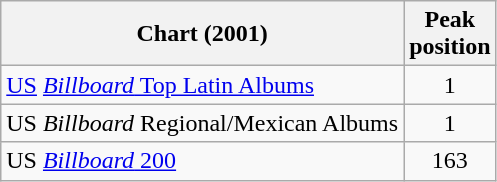<table class="wikitable">
<tr>
<th align="left">Chart (2001)</th>
<th align="left">Peak<br>position</th>
</tr>
<tr>
<td align="left"><a href='#'>US</a> <a href='#'><em>Billboard</em> Top Latin Albums</a></td>
<td align="center">1</td>
</tr>
<tr>
<td align="left">US <em>Billboard</em> Regional/Mexican Albums</td>
<td align="center">1</td>
</tr>
<tr>
<td align="left">US <a href='#'><em>Billboard</em> 200</a></td>
<td align="center">163</td>
</tr>
</table>
